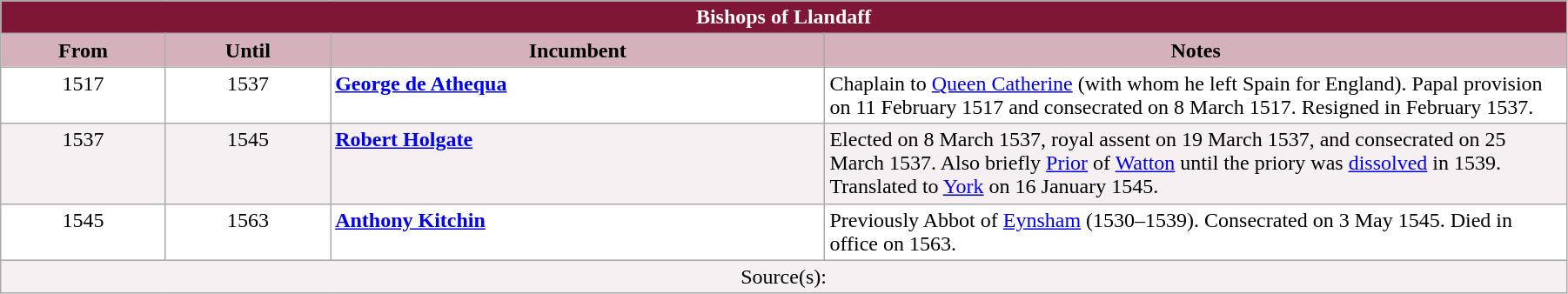<table class="wikitable" style="width:95%;" border="1" cellpadding="2">
<tr>
<th colspan="4" style="background-color: #7F1734; color: white;">Bishops of Llandaff</th>
</tr>
<tr>
<th style="background-color: #D4B1BB; width: 10%;">From</th>
<th style="background-color: #D4B1BB; width: 10%;">Until</th>
<th style="background-color: #D4B1BB; width: 30%;">Incumbent</th>
<th style="background-color: #D4B1BB; width: 45%;">Notes</th>
</tr>
<tr valign="top" style="background-color: white;">
<td align="center">1517</td>
<td align="center">1537</td>
<td><strong><a href='#'>George de Athequa</a></strong></td>
<td>Chaplain to <a href='#'>Queen Catherine</a> (with whom he left Spain for England). Papal provision on 11 February 1517 and consecrated on 8 March 1517. Resigned in February 1537.</td>
</tr>
<tr valign="top" style="background-color: #F7F0F2;">
<td align="center">1537</td>
<td align="center">1545</td>
<td><strong><a href='#'>Robert Holgate</a></strong></td>
<td>Elected on 8 March 1537, royal assent on 19 March 1537, and consecrated on 25 March 1537. Also briefly <a href='#'>Prior</a> of <a href='#'>Watton</a> until the priory was <a href='#'>dissolved</a> in 1539. Translated to <a href='#'>York</a> on 16 January 1545.</td>
</tr>
<tr valign="top" style="background-color: white;">
<td align="center">1545</td>
<td align="center">1563</td>
<td><strong><a href='#'>Anthony Kitchin</a></strong></td>
<td>Previously Abbot of <a href='#'>Eynsham</a> (1530–1539). Consecrated on 3 May 1545. Died in office on 1563.</td>
</tr>
<tr valign="top" style="background-color: #F7F0F2;">
<td align="center" colspan="4">Source(s):</td>
</tr>
</table>
